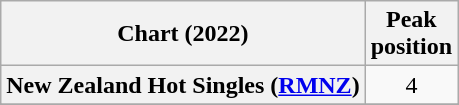<table class="wikitable sortable plainrowheaders" style="text-align:center">
<tr>
<th scope="col">Chart (2022)</th>
<th scope="col">Peak<br>position</th>
</tr>
<tr>
<th scope="row">New Zealand Hot Singles (<a href='#'>RMNZ</a>)</th>
<td>4</td>
</tr>
<tr>
</tr>
<tr>
</tr>
<tr>
</tr>
<tr>
</tr>
<tr>
</tr>
</table>
